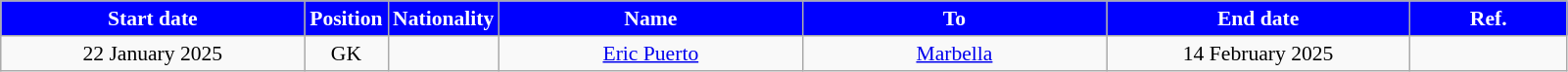<table class="wikitable"  style="text-align:center; font-size:90%; ">
<tr>
<th style="background:#00f; color:white; width:200px;">Start date</th>
<th style="background:#00f; color:white; width:50px;">Position</th>
<th style="background:#00f; color:white; width:50px;">Nationality</th>
<th style="background:#00f; color:white; width:200px;">Name</th>
<th style="background:#00f; color:white; width:200px;">To</th>
<th style="background:#00f; color:white; width:200px;">End date</th>
<th style="background:#00f; color:white; width:100px;">Ref.</th>
</tr>
<tr>
<td>22 January 2025</td>
<td>GK</td>
<td></td>
<td><a href='#'>Eric Puerto</a></td>
<td><a href='#'>Marbella</a></td>
<td>14 February 2025</td>
<td></td>
</tr>
</table>
